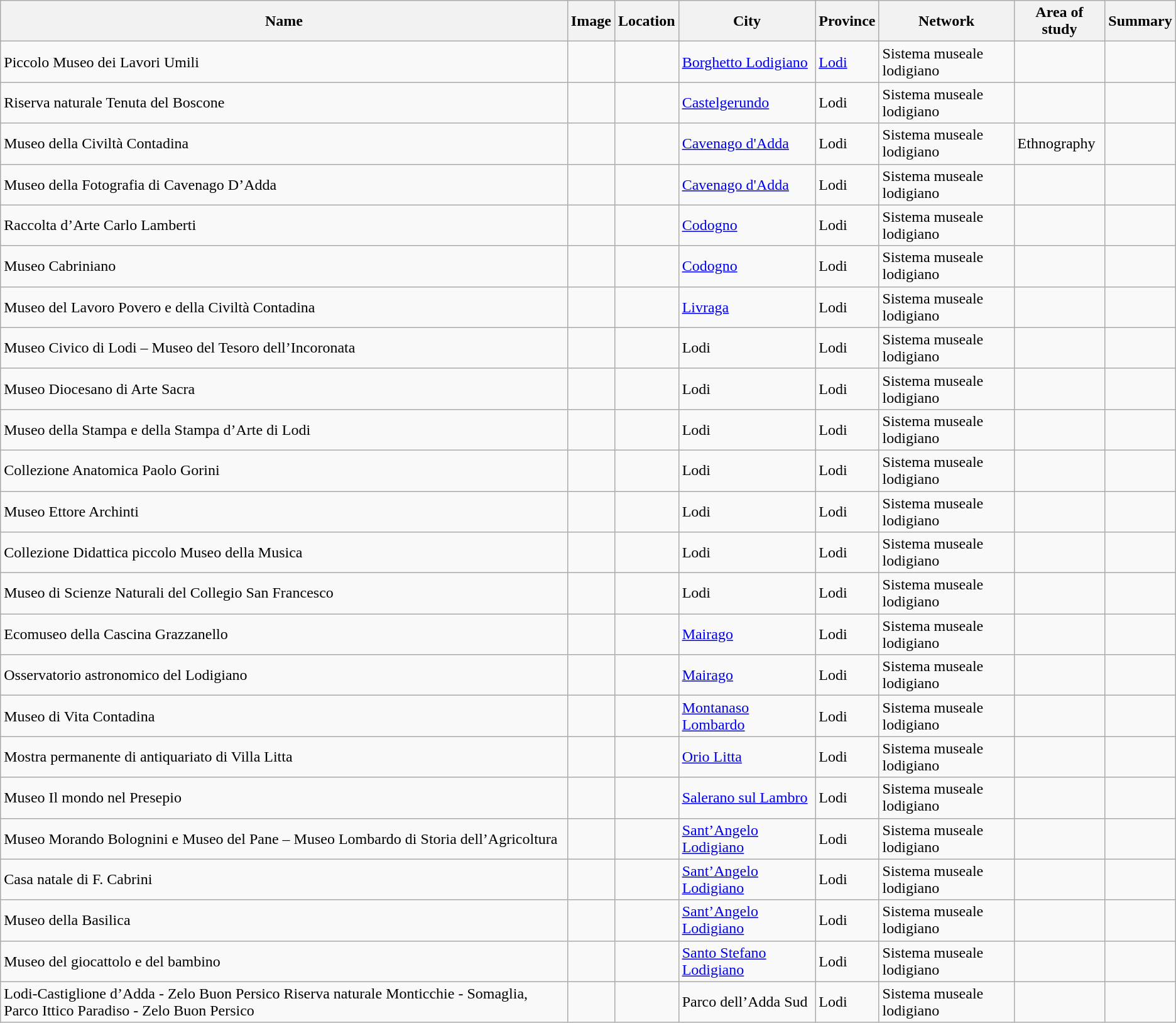<table class="wikitable sortable">
<tr>
<th>Name</th>
<th>Image</th>
<th>Location</th>
<th>City</th>
<th>Province</th>
<th>Network</th>
<th>Area of study</th>
<th>Summary</th>
</tr>
<tr>
<td>Piccolo Museo dei Lavori Umili</td>
<td></td>
<td></td>
<td><a href='#'>Borghetto Lodigiano</a></td>
<td><a href='#'>Lodi</a></td>
<td>Sistema museale lodigiano</td>
<td></td>
<td></td>
</tr>
<tr>
<td>Riserva naturale Tenuta del Boscone</td>
<td></td>
<td></td>
<td><a href='#'>Castelgerundo</a></td>
<td>Lodi</td>
<td>Sistema museale lodigiano</td>
<td></td>
<td></td>
</tr>
<tr>
<td>Museo della Civiltà Contadina</td>
<td></td>
<td></td>
<td><a href='#'>Cavenago d'Adda</a></td>
<td>Lodi</td>
<td>Sistema museale lodigiano</td>
<td>Ethnography</td>
<td></td>
</tr>
<tr>
<td>Museo della Fotografia di Cavenago D’Adda</td>
<td></td>
<td></td>
<td><a href='#'>Cavenago d'Adda</a></td>
<td>Lodi</td>
<td>Sistema museale lodigiano</td>
<td></td>
<td></td>
</tr>
<tr>
<td>Raccolta d’Arte Carlo Lamberti</td>
<td></td>
<td></td>
<td><a href='#'>Codogno</a></td>
<td>Lodi</td>
<td>Sistema museale lodigiano</td>
<td></td>
<td></td>
</tr>
<tr>
<td>Museo Cabriniano</td>
<td></td>
<td></td>
<td><a href='#'>Codogno</a></td>
<td>Lodi</td>
<td>Sistema museale lodigiano</td>
<td></td>
<td></td>
</tr>
<tr>
<td>Museo del Lavoro Povero e della Civiltà Contadina</td>
<td></td>
<td></td>
<td><a href='#'>Livraga</a></td>
<td>Lodi</td>
<td>Sistema museale lodigiano</td>
<td></td>
<td></td>
</tr>
<tr>
<td>Museo Civico di Lodi – Museo del Tesoro dell’Incoronata</td>
<td></td>
<td></td>
<td>Lodi</td>
<td>Lodi</td>
<td>Sistema museale lodigiano</td>
<td></td>
<td></td>
</tr>
<tr>
<td>Museo Diocesano di Arte Sacra</td>
<td></td>
<td></td>
<td>Lodi</td>
<td>Lodi</td>
<td>Sistema museale lodigiano</td>
<td></td>
<td></td>
</tr>
<tr>
<td>Museo della Stampa e della Stampa d’Arte di Lodi</td>
<td></td>
<td></td>
<td>Lodi</td>
<td>Lodi</td>
<td>Sistema museale lodigiano</td>
<td></td>
<td></td>
</tr>
<tr>
<td>Collezione Anatomica Paolo Gorini</td>
<td></td>
<td></td>
<td>Lodi</td>
<td>Lodi</td>
<td>Sistema museale lodigiano</td>
<td></td>
<td></td>
</tr>
<tr>
<td>Museo Ettore Archinti</td>
<td></td>
<td></td>
<td>Lodi</td>
<td>Lodi</td>
<td>Sistema museale lodigiano</td>
<td></td>
<td></td>
</tr>
<tr>
<td>Collezione Didattica piccolo Museo della Musica</td>
<td></td>
<td></td>
<td>Lodi</td>
<td>Lodi</td>
<td>Sistema museale lodigiano</td>
<td></td>
<td></td>
</tr>
<tr>
<td>Museo di Scienze Naturali del Collegio San Francesco</td>
<td></td>
<td></td>
<td>Lodi</td>
<td>Lodi</td>
<td>Sistema museale lodigiano</td>
<td></td>
<td></td>
</tr>
<tr>
<td>Ecomuseo della Cascina Grazzanello</td>
<td></td>
<td></td>
<td><a href='#'>Mairago</a></td>
<td>Lodi</td>
<td>Sistema museale lodigiano</td>
<td></td>
<td></td>
</tr>
<tr>
<td>Osservatorio astronomico del Lodigiano</td>
<td></td>
<td></td>
<td><a href='#'>Mairago</a></td>
<td>Lodi</td>
<td>Sistema museale lodigiano</td>
<td></td>
<td></td>
</tr>
<tr>
<td>Museo di Vita Contadina</td>
<td></td>
<td></td>
<td><a href='#'>Montanaso Lombardo</a></td>
<td>Lodi</td>
<td>Sistema museale lodigiano</td>
<td></td>
<td></td>
</tr>
<tr>
<td>Mostra permanente di antiquariato di Villa Litta</td>
<td></td>
<td></td>
<td><a href='#'>Orio Litta</a></td>
<td>Lodi</td>
<td>Sistema museale lodigiano</td>
<td></td>
<td></td>
</tr>
<tr>
<td>Museo Il mondo nel Presepio</td>
<td></td>
<td></td>
<td><a href='#'>Salerano sul Lambro</a></td>
<td>Lodi</td>
<td>Sistema museale lodigiano</td>
<td></td>
<td></td>
</tr>
<tr>
<td>Museo Morando Bolognini e Museo del Pane – Museo Lombardo di Storia dell’Agricoltura</td>
<td></td>
<td></td>
<td><a href='#'>Sant’Angelo Lodigiano</a></td>
<td>Lodi</td>
<td>Sistema museale lodigiano</td>
<td></td>
<td></td>
</tr>
<tr>
<td>Casa natale di F. Cabrini</td>
<td></td>
<td></td>
<td><a href='#'>Sant’Angelo Lodigiano</a></td>
<td>Lodi</td>
<td>Sistema museale lodigiano</td>
<td></td>
<td></td>
</tr>
<tr>
<td>Museo della Basilica</td>
<td></td>
<td></td>
<td><a href='#'>Sant’Angelo Lodigiano</a></td>
<td>Lodi</td>
<td>Sistema museale lodigiano</td>
<td></td>
<td></td>
</tr>
<tr>
<td>Museo del giocattolo e del bambino</td>
<td></td>
<td></td>
<td><a href='#'>Santo Stefano Lodigiano</a></td>
<td>Lodi</td>
<td>Sistema museale lodigiano</td>
<td></td>
<td></td>
</tr>
<tr>
<td>Lodi-Castiglione d’Adda - Zelo Buon Persico Riserva naturale Monticchie - Somaglia, Parco Ittico Paradiso - Zelo Buon Persico</td>
<td></td>
<td></td>
<td>Parco dell’Adda Sud</td>
<td>Lodi</td>
<td>Sistema museale lodigiano</td>
<td></td>
<td></td>
</tr>
</table>
